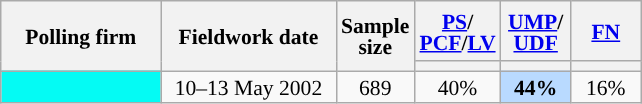<table class="wikitable sortable" style="text-align:center;font-size:90%;line-height:14px;">
<tr style="height:40px;">
<th style="width:100px;" rowspan="2">Polling firm</th>
<th style="width:110px;" rowspan="2">Fieldwork date</th>
<th style="width:35px;" rowspan="2">Sample<br>size</th>
<th class="unsortable" style="width:40px;"><a href='#'>PS</a>/<br><a href='#'>PCF</a>/<a href='#'>LV</a></th>
<th class="unsortable" style="width:40px;"><a href='#'>UMP</a>/<br><a href='#'>UDF</a></th>
<th class="unsortable" style="width:40px;"><a href='#'>FN</a></th>
</tr>
<tr>
<th style="background:"></th>
<th style="background:"></th>
<th style="background:"></th>
</tr>
<tr>
<td style="background:#04FBF4;"></td>
<td data-sort-value="2002-05-13">10–13 May 2002</td>
<td>689</td>
<td>40%</td>
<td style="background:#B9DAFF;"><strong>44%</strong></td>
<td>16%</td>
</tr>
</table>
